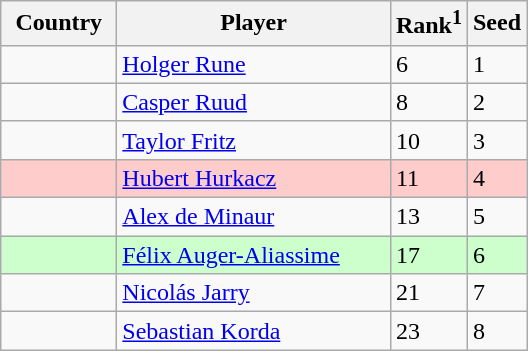<table class="sortable wikitable">
<tr>
<th width="70">Country</th>
<th width="175">Player</th>
<th>Rank<sup>1</sup></th>
<th>Seed</th>
</tr>
<tr>
<td></td>
<td><a href='#'>Holger Rune</a></td>
<td>6</td>
<td>1</td>
</tr>
<tr>
<td></td>
<td><a href='#'>Casper Ruud</a></td>
<td>8</td>
<td>2</td>
</tr>
<tr>
<td></td>
<td><a href='#'>Taylor Fritz</a></td>
<td>10</td>
<td>3</td>
</tr>
<tr bgcolor=#fcc>
<td></td>
<td><a href='#'>Hubert Hurkacz</a></td>
<td>11</td>
<td>4</td>
</tr>
<tr>
<td></td>
<td><a href='#'>Alex de Minaur</a></td>
<td>13</td>
<td>5</td>
</tr>
<tr bgcolor=#cfc>
<td></td>
<td><a href='#'>Félix Auger-Aliassime</a></td>
<td>17</td>
<td>6</td>
</tr>
<tr>
<td></td>
<td><a href='#'>Nicolás Jarry</a></td>
<td>21</td>
<td>7</td>
</tr>
<tr>
<td></td>
<td><a href='#'>Sebastian Korda</a></td>
<td>23</td>
<td>8</td>
</tr>
</table>
